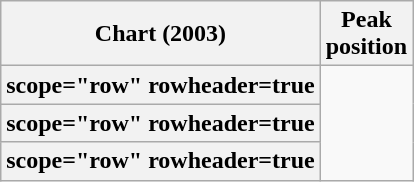<table class="wikitable sortable plainrowheaders">
<tr>
<th>Chart (2003)</th>
<th>Peak<br>position</th>
</tr>
<tr>
<th>scope="row" rowheader=true</th>
</tr>
<tr>
<th>scope="row" rowheader=true</th>
</tr>
<tr>
<th>scope="row" rowheader=true</th>
</tr>
</table>
